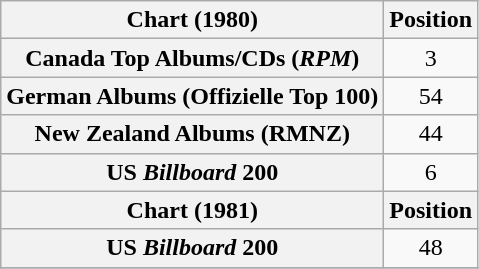<table class="wikitable sortable plainrowheaders" style="text-align:center">
<tr>
<th scope="col">Chart (1980)</th>
<th scope="col">Position</th>
</tr>
<tr>
<th scope="row">Canada Top Albums/CDs (<em>RPM</em>)</th>
<td>3</td>
</tr>
<tr>
<th scope="row">German Albums (Offizielle Top 100)</th>
<td>54</td>
</tr>
<tr>
<th scope="row">New Zealand Albums (RMNZ)</th>
<td>44</td>
</tr>
<tr>
<th scope="row">US <em>Billboard</em> 200</th>
<td>6</td>
</tr>
<tr>
<th scope="col">Chart (1981)</th>
<th scope="col">Position</th>
</tr>
<tr>
<th scope="row">US <em>Billboard</em> 200</th>
<td>48</td>
</tr>
<tr>
</tr>
</table>
